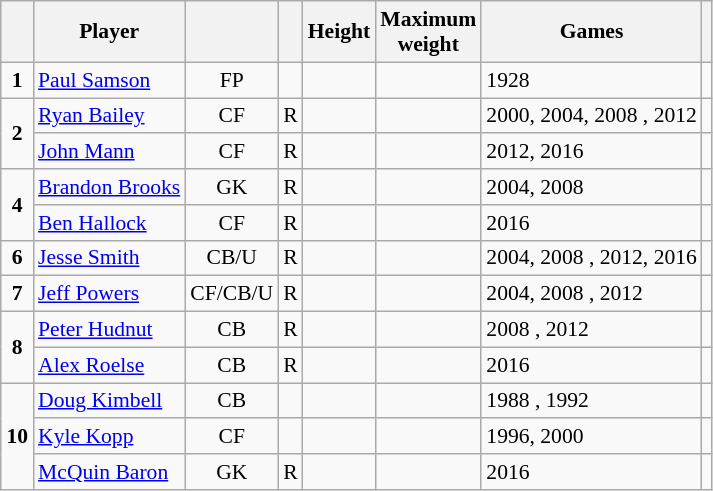<table class="wikitable sortable" style="text-align: left; font-size: 90%; margin-left: 1em;">
<tr>
<th></th>
<th>Player</th>
<th></th>
<th></th>
<th>Height</th>
<th>Maximum<br>weight</th>
<th>Games</th>
<th></th>
</tr>
<tr>
<td style="text-align: center;"><strong>1</strong></td>
<td data-sort-value="Samson, Paul"><a href='#'>Paul Samson</a></td>
<td style="text-align: center;">FP</td>
<td style="text-align: center;"></td>
<td></td>
<td><strong></strong></td>
<td>1928</td>
<td></td>
</tr>
<tr>
<td rowspan="2" style="text-align: center;"><strong>2</strong></td>
<td data-sort-value="Bailey, Ryan"><a href='#'>Ryan Bailey</a></td>
<td style="text-align: center;">CF</td>
<td style="text-align: center;">R</td>
<td></td>
<td><strong></strong></td>
<td>2000, 2004, 2008 , 2012</td>
<td></td>
</tr>
<tr>
<td data-sort-value="Mann, John"><a href='#'>John Mann</a></td>
<td style="text-align: center;">CF</td>
<td style="text-align: center;">R</td>
<td></td>
<td><strong></strong></td>
<td>2012, 2016</td>
<td></td>
</tr>
<tr>
<td rowspan="2" style="text-align: center;"><strong>4</strong></td>
<td data-sort-value="Brooks, Brandon"><a href='#'>Brandon Brooks</a></td>
<td style="text-align: center;">GK</td>
<td style="text-align: center;">R</td>
<td></td>
<td><strong></strong></td>
<td>2004, 2008 </td>
<td></td>
</tr>
<tr>
<td data-sort-value="Hallock, Ben"><a href='#'>Ben Hallock</a></td>
<td style="text-align: center;">CF</td>
<td style="text-align: center;">R</td>
<td></td>
<td><strong></strong></td>
<td>2016</td>
<td></td>
</tr>
<tr>
<td style="text-align: center;"><strong>6</strong></td>
<td data-sort-value="Smith, Jesse"><a href='#'>Jesse Smith</a></td>
<td style="text-align: center;">CB/U</td>
<td style="text-align: center;">R</td>
<td></td>
<td><strong></strong></td>
<td>2004, 2008 , 2012, 2016</td>
<td></td>
</tr>
<tr>
<td style="text-align: center;"><strong>7</strong></td>
<td data-sort-value="Powers, Jeff"><a href='#'>Jeff Powers</a></td>
<td style="text-align: center;">CF/CB/U</td>
<td style="text-align: center;">R</td>
<td></td>
<td><strong></strong></td>
<td>2004, 2008 , 2012</td>
<td></td>
</tr>
<tr>
<td rowspan="2" style="text-align: center;"><strong>8</strong></td>
<td data-sort-value="Hudnut, Peter"><a href='#'>Peter Hudnut</a></td>
<td style="text-align: center;">CB</td>
<td style="text-align: center;">R</td>
<td></td>
<td><strong></strong></td>
<td>2008 , 2012</td>
<td></td>
</tr>
<tr>
<td data-sort-value="Roelse, Alex"><a href='#'>Alex Roelse</a></td>
<td style="text-align: center;">CB</td>
<td style="text-align: center;">R</td>
<td></td>
<td><strong></strong></td>
<td>2016</td>
<td></td>
</tr>
<tr>
<td rowspan="3" style="text-align: center;"><strong>10</strong></td>
<td data-sort-value="Kimbell, Doug"><a href='#'>Doug Kimbell</a></td>
<td style="text-align: center;">CB</td>
<td style="text-align: center;"></td>
<td></td>
<td><strong></strong></td>
<td>1988 , 1992</td>
<td></td>
</tr>
<tr>
<td data-sort-value="Kopp, Kyle"><a href='#'>Kyle Kopp</a></td>
<td style="text-align: center;">CF</td>
<td style="text-align: center;"></td>
<td></td>
<td><strong></strong></td>
<td>1996, 2000</td>
<td></td>
</tr>
<tr>
<td data-sort-value="Baron, McQuin"><a href='#'>McQuin Baron</a></td>
<td style="text-align: center;">GK</td>
<td style="text-align: center;">R</td>
<td></td>
<td><strong></strong></td>
<td>2016</td>
<td></td>
</tr>
</table>
